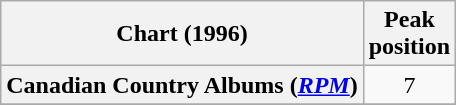<table class="wikitable sortable plainrowheaders" style="text-align:center">
<tr>
<th scope="col">Chart (1996)</th>
<th scope="col">Peak<br> position</th>
</tr>
<tr>
<th scope="row">Canadian Country Albums (<em><a href='#'>RPM</a></em>)</th>
<td>7</td>
</tr>
<tr>
</tr>
<tr>
</tr>
</table>
